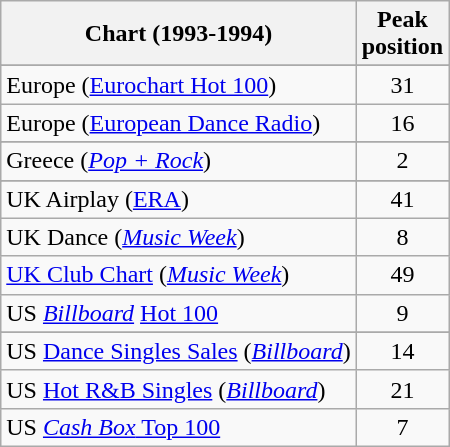<table class="wikitable sortable">
<tr>
<th>Chart (1993-1994)</th>
<th>Peak<br>position</th>
</tr>
<tr>
</tr>
<tr>
</tr>
<tr>
</tr>
<tr>
</tr>
<tr>
</tr>
<tr>
<td>Europe (<a href='#'>Eurochart Hot 100</a>)</td>
<td align="center">31</td>
</tr>
<tr>
<td>Europe (<a href='#'>European Dance Radio</a>)</td>
<td align="center">16</td>
</tr>
<tr>
</tr>
<tr>
</tr>
<tr>
<td>Greece (<em><a href='#'>Pop + Rock</a></em>)</td>
<td align="center">2</td>
</tr>
<tr>
</tr>
<tr>
</tr>
<tr>
</tr>
<tr>
</tr>
<tr>
</tr>
<tr>
<td>UK Airplay (<a href='#'>ERA</a>)</td>
<td align="center">41</td>
</tr>
<tr>
<td>UK Dance (<em><a href='#'>Music Week</a></em>)</td>
<td align="center">8</td>
</tr>
<tr>
<td><a href='#'>UK Club Chart</a> (<em><a href='#'>Music Week</a></em>)</td>
<td align="center">49</td>
</tr>
<tr>
<td>US <em><a href='#'>Billboard</a></em> <a href='#'>Hot 100</a></td>
<td align="center">9</td>
</tr>
<tr>
</tr>
<tr>
<td>US <a href='#'>Dance Singles Sales</a> (<em><a href='#'>Billboard</a></em>)</td>
<td align="center">14</td>
</tr>
<tr>
<td>US <a href='#'>Hot R&B Singles</a> (<em><a href='#'>Billboard</a></em>)</td>
<td align="center">21</td>
</tr>
<tr>
<td>US <a href='#'><em>Cash Box</em> Top 100</a></td>
<td align="center">7</td>
</tr>
</table>
